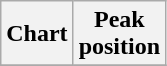<table class="wikitable sortable plainrowheaders">
<tr>
<th scope="col">Chart</th>
<th scope="col">Peak<br>position</th>
</tr>
<tr>
</tr>
</table>
